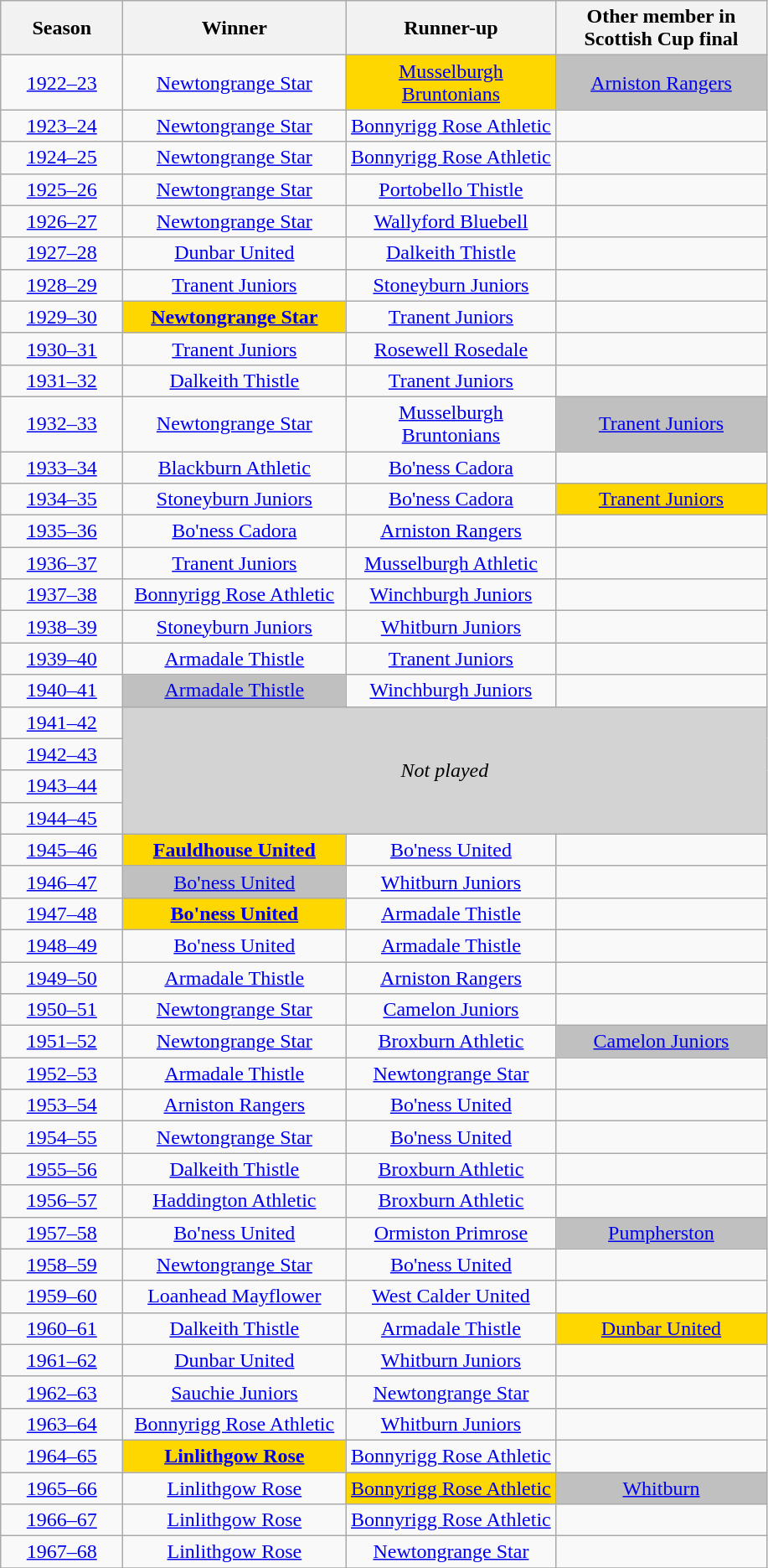<table class="wikitable sortable" style="text-align: center;">
<tr>
<th width=90>Season</th>
<th width=170>Winner</th>
<th width=160>Runner-up</th>
<th width=160>Other member in Scottish Cup final</th>
</tr>
<tr>
<td><a href='#'>1922–23</a></td>
<td><a href='#'>Newtongrange Star</a></td>
<td bgcolor=gold><a href='#'>Musselburgh Bruntonians</a></td>
<td bgcolor=silver><a href='#'>Arniston Rangers</a></td>
</tr>
<tr>
<td><a href='#'>1923–24</a></td>
<td><a href='#'>Newtongrange Star</a> </td>
<td><a href='#'>Bonnyrigg Rose Athletic</a></td>
<td></td>
</tr>
<tr>
<td><a href='#'>1924–25</a></td>
<td><a href='#'>Newtongrange Star</a></td>
<td><a href='#'>Bonnyrigg Rose Athletic</a></td>
<td></td>
</tr>
<tr>
<td><a href='#'>1925–26</a></td>
<td><a href='#'>Newtongrange Star</a> </td>
<td><a href='#'>Portobello Thistle</a></td>
<td></td>
</tr>
<tr>
<td><a href='#'>1926–27</a></td>
<td><a href='#'>Newtongrange Star</a></td>
<td><a href='#'>Wallyford Bluebell</a></td>
<td></td>
</tr>
<tr>
<td><a href='#'>1927–28</a></td>
<td><a href='#'>Dunbar United</a></td>
<td><a href='#'>Dalkeith Thistle</a></td>
<td></td>
</tr>
<tr>
<td><a href='#'>1928–29</a></td>
<td><a href='#'>Tranent Juniors</a></td>
<td><a href='#'>Stoneyburn Juniors</a></td>
<td></td>
</tr>
<tr>
<td><a href='#'>1929–30</a></td>
<td bgcolor=gold><strong><a href='#'>Newtongrange Star</a></strong></td>
<td><a href='#'>Tranent Juniors</a></td>
<td></td>
</tr>
<tr>
<td><a href='#'>1930–31</a></td>
<td><a href='#'>Tranent Juniors</a></td>
<td><a href='#'>Rosewell Rosedale</a></td>
<td></td>
</tr>
<tr>
<td><a href='#'>1931–32</a></td>
<td><a href='#'>Dalkeith Thistle</a></td>
<td><a href='#'>Tranent Juniors</a></td>
<td></td>
</tr>
<tr>
<td><a href='#'>1932–33</a></td>
<td><a href='#'>Newtongrange Star</a></td>
<td><a href='#'>Musselburgh Bruntonians</a></td>
<td bgcolor=silver><a href='#'>Tranent Juniors</a></td>
</tr>
<tr>
<td><a href='#'>1933–34</a></td>
<td><a href='#'>Blackburn Athletic</a></td>
<td><a href='#'>Bo'ness Cadora</a></td>
<td></td>
</tr>
<tr>
<td><a href='#'>1934–35</a></td>
<td><a href='#'>Stoneyburn Juniors</a></td>
<td><a href='#'>Bo'ness Cadora</a></td>
<td bgcolor=gold><a href='#'>Tranent Juniors</a></td>
</tr>
<tr>
<td><a href='#'>1935–36</a></td>
<td><a href='#'>Bo'ness Cadora</a></td>
<td><a href='#'>Arniston Rangers</a></td>
<td></td>
</tr>
<tr>
<td><a href='#'>1936–37</a></td>
<td><a href='#'>Tranent Juniors</a></td>
<td><a href='#'>Musselburgh Athletic</a></td>
<td></td>
</tr>
<tr>
<td><a href='#'>1937–38</a></td>
<td><a href='#'>Bonnyrigg Rose Athletic</a></td>
<td><a href='#'>Winchburgh Juniors</a></td>
<td></td>
</tr>
<tr>
<td><a href='#'>1938–39</a></td>
<td><a href='#'>Stoneyburn Juniors</a></td>
<td><a href='#'>Whitburn Juniors</a></td>
<td></td>
</tr>
<tr>
<td><a href='#'>1939–40</a></td>
<td><a href='#'>Armadale Thistle</a></td>
<td><a href='#'>Tranent Juniors</a></td>
<td></td>
</tr>
<tr>
<td><a href='#'>1940–41</a></td>
<td bgcolor=silver><a href='#'>Armadale Thistle</a></td>
<td><a href='#'>Winchburgh Juniors</a></td>
<td></td>
</tr>
<tr>
<td><a href='#'>1941–42</a></td>
<td colspan=3 rowspan=4 bgcolor=lightgrey><em>Not played</em></td>
</tr>
<tr>
<td><a href='#'>1942–43</a></td>
</tr>
<tr>
<td><a href='#'>1943–44</a></td>
</tr>
<tr>
<td><a href='#'>1944–45</a></td>
</tr>
<tr>
<td><a href='#'>1945–46</a></td>
<td bgcolor=gold><strong><a href='#'>Fauldhouse United</a></strong></td>
<td><a href='#'>Bo'ness United</a></td>
<td></td>
</tr>
<tr>
<td><a href='#'>1946–47</a></td>
<td bgcolor=silver><a href='#'>Bo'ness United</a></td>
<td><a href='#'>Whitburn Juniors</a></td>
<td></td>
</tr>
<tr>
<td><a href='#'>1947–48</a></td>
<td bgcolor=gold><strong><a href='#'>Bo'ness United</a></strong></td>
<td><a href='#'>Armadale Thistle</a></td>
<td></td>
</tr>
<tr>
<td><a href='#'>1948–49</a></td>
<td><a href='#'>Bo'ness United</a></td>
<td><a href='#'>Armadale Thistle</a></td>
<td></td>
</tr>
<tr>
<td><a href='#'>1949–50</a></td>
<td><a href='#'>Armadale Thistle</a></td>
<td><a href='#'>Arniston Rangers</a></td>
<td></td>
</tr>
<tr>
<td><a href='#'>1950–51</a></td>
<td><a href='#'>Newtongrange Star</a></td>
<td><a href='#'>Camelon Juniors</a></td>
<td></td>
</tr>
<tr>
<td><a href='#'>1951–52</a></td>
<td><a href='#'>Newtongrange Star</a></td>
<td><a href='#'>Broxburn Athletic</a></td>
<td bgcolor=silver><a href='#'>Camelon Juniors</a></td>
</tr>
<tr>
<td><a href='#'>1952–53</a></td>
<td><a href='#'>Armadale Thistle</a></td>
<td><a href='#'>Newtongrange Star</a></td>
<td></td>
</tr>
<tr>
<td><a href='#'>1953–54</a></td>
<td><a href='#'>Arniston Rangers</a></td>
<td><a href='#'>Bo'ness United</a></td>
<td></td>
</tr>
<tr>
<td><a href='#'>1954–55</a></td>
<td><a href='#'>Newtongrange Star</a></td>
<td><a href='#'>Bo'ness United</a></td>
<td></td>
</tr>
<tr>
<td><a href='#'>1955–56</a></td>
<td><a href='#'>Dalkeith Thistle</a></td>
<td><a href='#'>Broxburn Athletic</a></td>
<td></td>
</tr>
<tr>
<td><a href='#'>1956–57</a></td>
<td><a href='#'>Haddington Athletic</a></td>
<td><a href='#'>Broxburn Athletic</a></td>
<td></td>
</tr>
<tr>
<td><a href='#'>1957–58</a></td>
<td><a href='#'>Bo'ness United</a></td>
<td><a href='#'>Ormiston Primrose</a></td>
<td bgcolor=silver><a href='#'>Pumpherston</a></td>
</tr>
<tr>
<td><a href='#'>1958–59</a></td>
<td><a href='#'>Newtongrange Star</a></td>
<td><a href='#'>Bo'ness United</a></td>
<td></td>
</tr>
<tr>
<td><a href='#'>1959–60</a></td>
<td><a href='#'>Loanhead Mayflower</a></td>
<td><a href='#'>West Calder United</a></td>
<td></td>
</tr>
<tr>
<td><a href='#'>1960–61</a></td>
<td><a href='#'>Dalkeith Thistle</a></td>
<td><a href='#'>Armadale Thistle</a></td>
<td bgcolor=gold><a href='#'>Dunbar United</a></td>
</tr>
<tr>
<td><a href='#'>1961–62</a></td>
<td><a href='#'>Dunbar United</a></td>
<td><a href='#'>Whitburn Juniors</a></td>
<td></td>
</tr>
<tr>
<td><a href='#'>1962–63</a></td>
<td><a href='#'>Sauchie Juniors</a></td>
<td><a href='#'>Newtongrange Star</a></td>
<td></td>
</tr>
<tr>
<td><a href='#'>1963–64</a></td>
<td><a href='#'>Bonnyrigg Rose Athletic</a></td>
<td><a href='#'>Whitburn Juniors</a></td>
<td></td>
</tr>
<tr>
<td><a href='#'>1964–65</a></td>
<td bgcolor=gold><strong><a href='#'>Linlithgow Rose</a></strong></td>
<td><a href='#'>Bonnyrigg Rose Athletic</a></td>
<td></td>
</tr>
<tr>
<td><a href='#'>1965–66</a></td>
<td><a href='#'>Linlithgow Rose</a></td>
<td bgcolor=gold><a href='#'>Bonnyrigg Rose Athletic</a></td>
<td bgcolor=silver><a href='#'>Whitburn</a></td>
</tr>
<tr>
<td><a href='#'>1966–67</a></td>
<td><a href='#'>Linlithgow Rose</a></td>
<td><a href='#'>Bonnyrigg Rose Athletic</a></td>
<td></td>
</tr>
<tr>
<td><a href='#'>1967–68</a></td>
<td><a href='#'>Linlithgow Rose</a></td>
<td><a href='#'>Newtongrange Star</a></td>
<td></td>
</tr>
<tr>
</tr>
</table>
